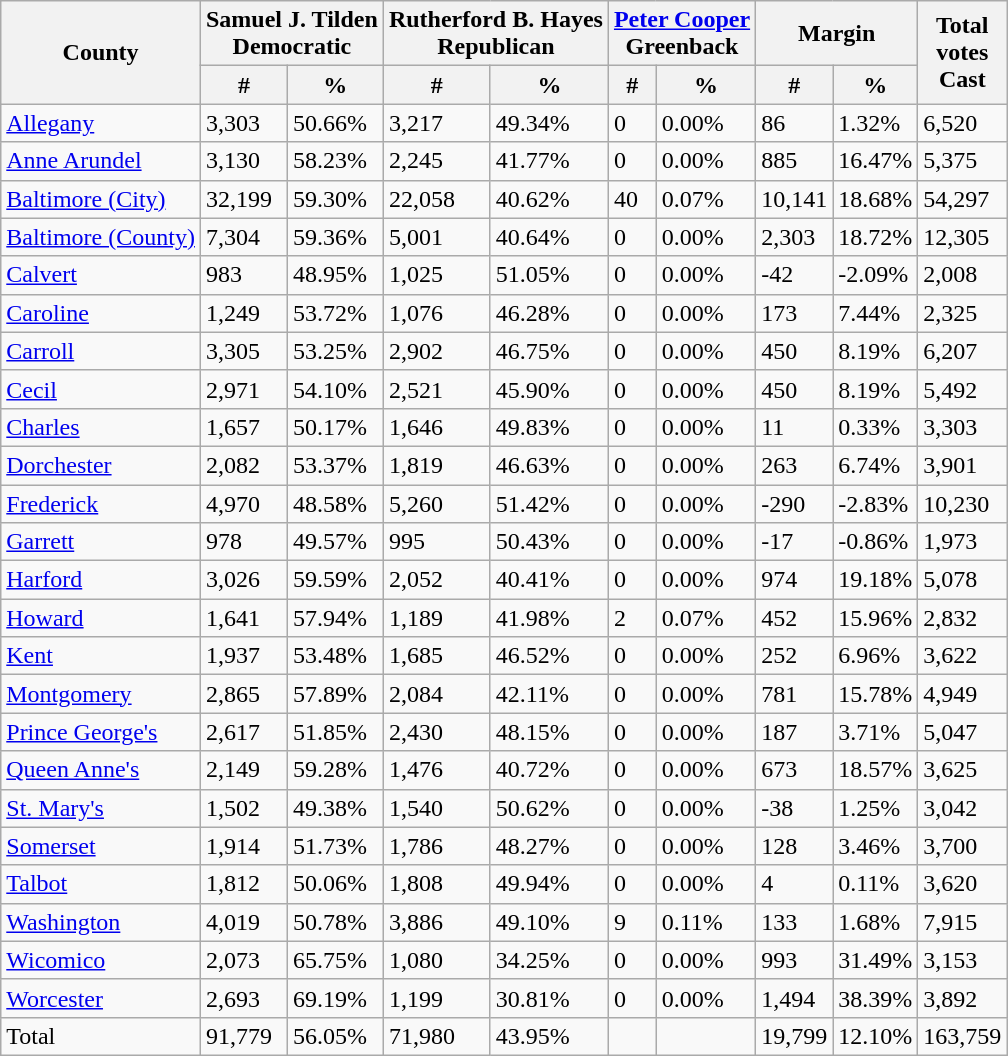<table class="wikitable sortable">
<tr>
<th rowspan="2">County</th>
<th colspan="2" >Samuel J. Tilden<br>Democratic</th>
<th colspan="2" >Rutherford B. Hayes<br>Republican</th>
<th colspan="2" ><a href='#'>Peter Cooper</a><br>Greenback</th>
<th colspan="2">Margin</th>
<th rowspan="2">Total<br>votes<br>Cast </th>
</tr>
<tr>
<th>#</th>
<th>%</th>
<th>#</th>
<th>%</th>
<th>#</th>
<th>%</th>
<th>#</th>
<th>%</th>
</tr>
<tr>
<td><a href='#'>Allegany</a></td>
<td>3,303</td>
<td>50.66%</td>
<td>3,217</td>
<td>49.34%</td>
<td>0</td>
<td>0.00%</td>
<td>86</td>
<td>1.32%</td>
<td>6,520</td>
</tr>
<tr>
<td><a href='#'>Anne Arundel</a></td>
<td>3,130</td>
<td>58.23%</td>
<td>2,245</td>
<td>41.77%</td>
<td>0</td>
<td>0.00%</td>
<td>885</td>
<td>16.47%</td>
<td>5,375</td>
</tr>
<tr>
<td><a href='#'>Baltimore (City)</a></td>
<td>32,199</td>
<td>59.30%</td>
<td>22,058</td>
<td>40.62%</td>
<td>40</td>
<td>0.07%</td>
<td>10,141</td>
<td>18.68%</td>
<td>54,297</td>
</tr>
<tr>
<td><a href='#'>Baltimore (County)</a></td>
<td>7,304</td>
<td>59.36%</td>
<td>5,001</td>
<td>40.64%</td>
<td>0</td>
<td>0.00%</td>
<td>2,303</td>
<td>18.72%</td>
<td>12,305</td>
</tr>
<tr>
<td><a href='#'>Calvert</a></td>
<td>983</td>
<td>48.95%</td>
<td>1,025</td>
<td>51.05%</td>
<td>0</td>
<td>0.00%</td>
<td>-42</td>
<td>-2.09%</td>
<td>2,008</td>
</tr>
<tr>
<td><a href='#'>Caroline</a></td>
<td>1,249</td>
<td>53.72%</td>
<td>1,076</td>
<td>46.28%</td>
<td>0</td>
<td>0.00%</td>
<td>173</td>
<td>7.44%</td>
<td>2,325</td>
</tr>
<tr>
<td><a href='#'>Carroll</a></td>
<td>3,305</td>
<td>53.25%</td>
<td>2,902</td>
<td>46.75%</td>
<td>0</td>
<td>0.00%</td>
<td>450</td>
<td>8.19%</td>
<td>6,207</td>
</tr>
<tr>
<td><a href='#'>Cecil</a></td>
<td>2,971</td>
<td>54.10%</td>
<td>2,521</td>
<td>45.90%</td>
<td>0</td>
<td>0.00%</td>
<td>450</td>
<td>8.19%</td>
<td>5,492</td>
</tr>
<tr>
<td><a href='#'>Charles</a></td>
<td>1,657</td>
<td>50.17%</td>
<td>1,646</td>
<td>49.83%</td>
<td>0</td>
<td>0.00%</td>
<td>11</td>
<td>0.33%</td>
<td>3,303</td>
</tr>
<tr>
<td><a href='#'>Dorchester</a></td>
<td>2,082</td>
<td>53.37%</td>
<td>1,819</td>
<td>46.63%</td>
<td>0</td>
<td>0.00%</td>
<td>263</td>
<td>6.74%</td>
<td>3,901</td>
</tr>
<tr>
<td><a href='#'>Frederick</a></td>
<td>4,970</td>
<td>48.58%</td>
<td>5,260</td>
<td>51.42%</td>
<td>0</td>
<td>0.00%</td>
<td>-290</td>
<td>-2.83%</td>
<td>10,230</td>
</tr>
<tr>
<td><a href='#'>Garrett</a></td>
<td>978</td>
<td>49.57%</td>
<td>995</td>
<td>50.43%</td>
<td>0</td>
<td>0.00%</td>
<td>-17</td>
<td>-0.86%</td>
<td>1,973</td>
</tr>
<tr>
<td><a href='#'>Harford</a></td>
<td>3,026</td>
<td>59.59%</td>
<td>2,052</td>
<td>40.41%</td>
<td>0</td>
<td>0.00%</td>
<td>974</td>
<td>19.18%</td>
<td>5,078</td>
</tr>
<tr>
<td><a href='#'>Howard</a></td>
<td>1,641</td>
<td>57.94%</td>
<td>1,189</td>
<td>41.98%</td>
<td>2</td>
<td>0.07%</td>
<td>452</td>
<td>15.96%</td>
<td>2,832</td>
</tr>
<tr>
<td><a href='#'>Kent</a></td>
<td>1,937</td>
<td>53.48%</td>
<td>1,685</td>
<td>46.52%</td>
<td>0</td>
<td>0.00%</td>
<td>252</td>
<td>6.96%</td>
<td>3,622</td>
</tr>
<tr>
<td><a href='#'>Montgomery</a></td>
<td>2,865</td>
<td>57.89%</td>
<td>2,084</td>
<td>42.11%</td>
<td>0</td>
<td>0.00%</td>
<td>781</td>
<td>15.78%</td>
<td>4,949</td>
</tr>
<tr>
<td><a href='#'>Prince George's</a></td>
<td>2,617</td>
<td>51.85%</td>
<td>2,430</td>
<td>48.15%</td>
<td>0</td>
<td>0.00%</td>
<td>187</td>
<td>3.71%</td>
<td>5,047</td>
</tr>
<tr>
<td><a href='#'>Queen Anne's</a></td>
<td>2,149</td>
<td>59.28%</td>
<td>1,476</td>
<td>40.72%</td>
<td>0</td>
<td>0.00%</td>
<td>673</td>
<td>18.57%</td>
<td>3,625</td>
</tr>
<tr>
<td><a href='#'>St. Mary's</a></td>
<td>1,502</td>
<td>49.38%</td>
<td>1,540</td>
<td>50.62%</td>
<td>0</td>
<td>0.00%</td>
<td>-38</td>
<td>1.25%</td>
<td>3,042</td>
</tr>
<tr>
<td><a href='#'>Somerset</a></td>
<td>1,914</td>
<td>51.73%</td>
<td>1,786</td>
<td>48.27%</td>
<td>0</td>
<td>0.00%</td>
<td>128</td>
<td>3.46%</td>
<td>3,700</td>
</tr>
<tr>
<td><a href='#'>Talbot</a></td>
<td>1,812</td>
<td>50.06%</td>
<td>1,808</td>
<td>49.94%</td>
<td>0</td>
<td>0.00%</td>
<td>4</td>
<td>0.11%</td>
<td>3,620</td>
</tr>
<tr>
<td><a href='#'>Washington</a></td>
<td>4,019</td>
<td>50.78%</td>
<td>3,886</td>
<td>49.10%</td>
<td>9</td>
<td>0.11%</td>
<td>133</td>
<td>1.68%</td>
<td>7,915</td>
</tr>
<tr>
<td><a href='#'>Wicomico</a></td>
<td>2,073</td>
<td>65.75%</td>
<td>1,080</td>
<td>34.25%</td>
<td>0</td>
<td>0.00%</td>
<td>993</td>
<td>31.49%</td>
<td>3,153</td>
</tr>
<tr>
<td><a href='#'>Worcester</a></td>
<td>2,693</td>
<td>69.19%</td>
<td>1,199</td>
<td>30.81%</td>
<td>0</td>
<td>0.00%</td>
<td>1,494</td>
<td>38.39%</td>
<td>3,892</td>
</tr>
<tr>
<td>Total</td>
<td>91,779</td>
<td>56.05%</td>
<td>71,980</td>
<td>43.95%</td>
<td></td>
<td></td>
<td>19,799</td>
<td>12.10%</td>
<td>163,759</td>
</tr>
</table>
